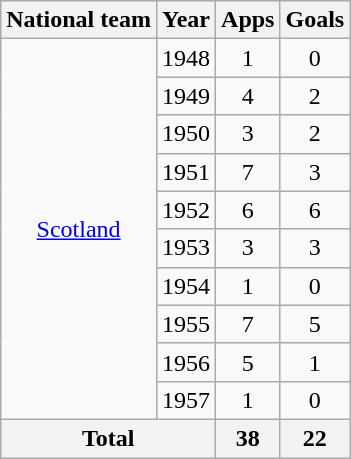<table class=wikitable style="text-align:center">
<tr>
<th>National team</th>
<th>Year</th>
<th>Apps</th>
<th>Goals</th>
</tr>
<tr>
<td rowspan="10"><a href='#'>Scotland</a></td>
<td>1948</td>
<td>1</td>
<td>0</td>
</tr>
<tr>
<td>1949</td>
<td>4</td>
<td>2</td>
</tr>
<tr>
<td>1950</td>
<td>3</td>
<td>2</td>
</tr>
<tr>
<td>1951</td>
<td>7</td>
<td>3</td>
</tr>
<tr>
<td>1952</td>
<td>6</td>
<td>6</td>
</tr>
<tr>
<td>1953</td>
<td>3</td>
<td>3</td>
</tr>
<tr>
<td>1954</td>
<td>1</td>
<td>0</td>
</tr>
<tr>
<td>1955</td>
<td>7</td>
<td>5</td>
</tr>
<tr>
<td>1956</td>
<td>5</td>
<td>1</td>
</tr>
<tr>
<td>1957</td>
<td>1</td>
<td>0</td>
</tr>
<tr>
<th colspan="2">Total</th>
<th>38</th>
<th>22</th>
</tr>
</table>
